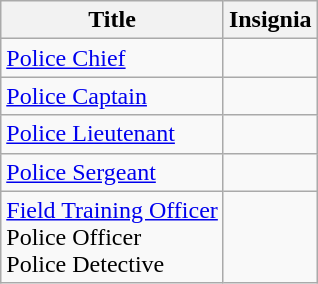<table class="wikitable">
<tr>
<th>Title</th>
<th>Insignia</th>
</tr>
<tr>
<td><a href='#'>Police Chief</a></td>
<td></td>
</tr>
<tr>
<td><a href='#'>Police Captain</a></td>
<td></td>
</tr>
<tr>
<td><a href='#'>Police Lieutenant</a></td>
<td></td>
</tr>
<tr>
<td><a href='#'>Police Sergeant</a></td>
<td></td>
</tr>
<tr>
<td><a href='#'>Field Training Officer</a><br>Police Officer<br>Police Detective</td>
<td></td>
</tr>
</table>
